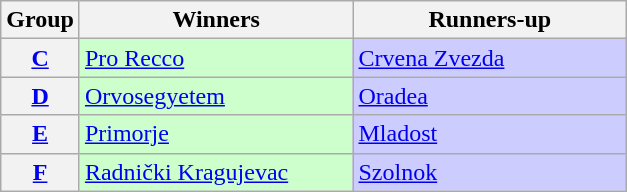<table class="wikitable">
<tr>
<th>Group</th>
<th width=175>Winners</th>
<th width=175>Runners-up</th>
</tr>
<tr>
<th><a href='#'>C</a></th>
<td bgcolor=#ccffcc> <a href='#'>Pro Recco</a></td>
<td bgcolor=#ccccff> <a href='#'>Crvena Zvezda</a></td>
</tr>
<tr>
<th><a href='#'>D</a></th>
<td bgcolor=#ccffcc> <a href='#'>Orvosegyetem</a></td>
<td bgcolor=#ccccff> <a href='#'>Oradea</a></td>
</tr>
<tr>
<th><a href='#'>E</a></th>
<td bgcolor=#ccffcc> <a href='#'>Primorje</a></td>
<td bgcolor=#ccccff> <a href='#'>Mladost</a></td>
</tr>
<tr>
<th><a href='#'>F</a></th>
<td bgcolor=#ccffcc> <a href='#'>Radnički Kragujevac</a></td>
<td bgcolor=#ccccff> <a href='#'>Szolnok</a></td>
</tr>
</table>
